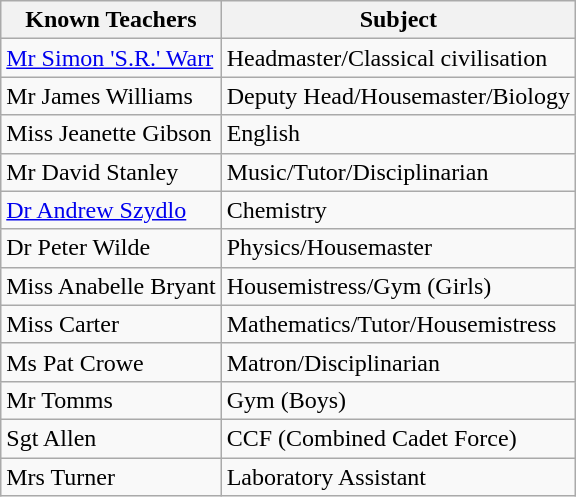<table class="wikitable">
<tr>
<th>Known Teachers</th>
<th>Subject</th>
</tr>
<tr>
<td><a href='#'>Mr Simon 'S.R.' Warr</a></td>
<td>Headmaster/Classical civilisation</td>
</tr>
<tr>
<td>Mr James Williams</td>
<td>Deputy Head/Housemaster/Biology</td>
</tr>
<tr>
<td>Miss Jeanette Gibson</td>
<td>English</td>
</tr>
<tr>
<td>Mr David Stanley</td>
<td>Music/Tutor/Disciplinarian</td>
</tr>
<tr>
<td><a href='#'>Dr Andrew Szydlo</a></td>
<td>Chemistry</td>
</tr>
<tr>
<td>Dr Peter Wilde</td>
<td>Physics/Housemaster</td>
</tr>
<tr>
<td>Miss Anabelle Bryant</td>
<td>Housemistress/Gym (Girls)</td>
</tr>
<tr>
<td>Miss Carter</td>
<td>Mathematics/Tutor/Housemistress</td>
</tr>
<tr>
<td>Ms Pat Crowe</td>
<td>Matron/Disciplinarian</td>
</tr>
<tr>
<td>Mr Tomms</td>
<td>Gym (Boys)</td>
</tr>
<tr>
<td>Sgt Allen</td>
<td>CCF (Combined Cadet Force)</td>
</tr>
<tr>
<td>Mrs Turner</td>
<td>Laboratory Assistant</td>
</tr>
</table>
